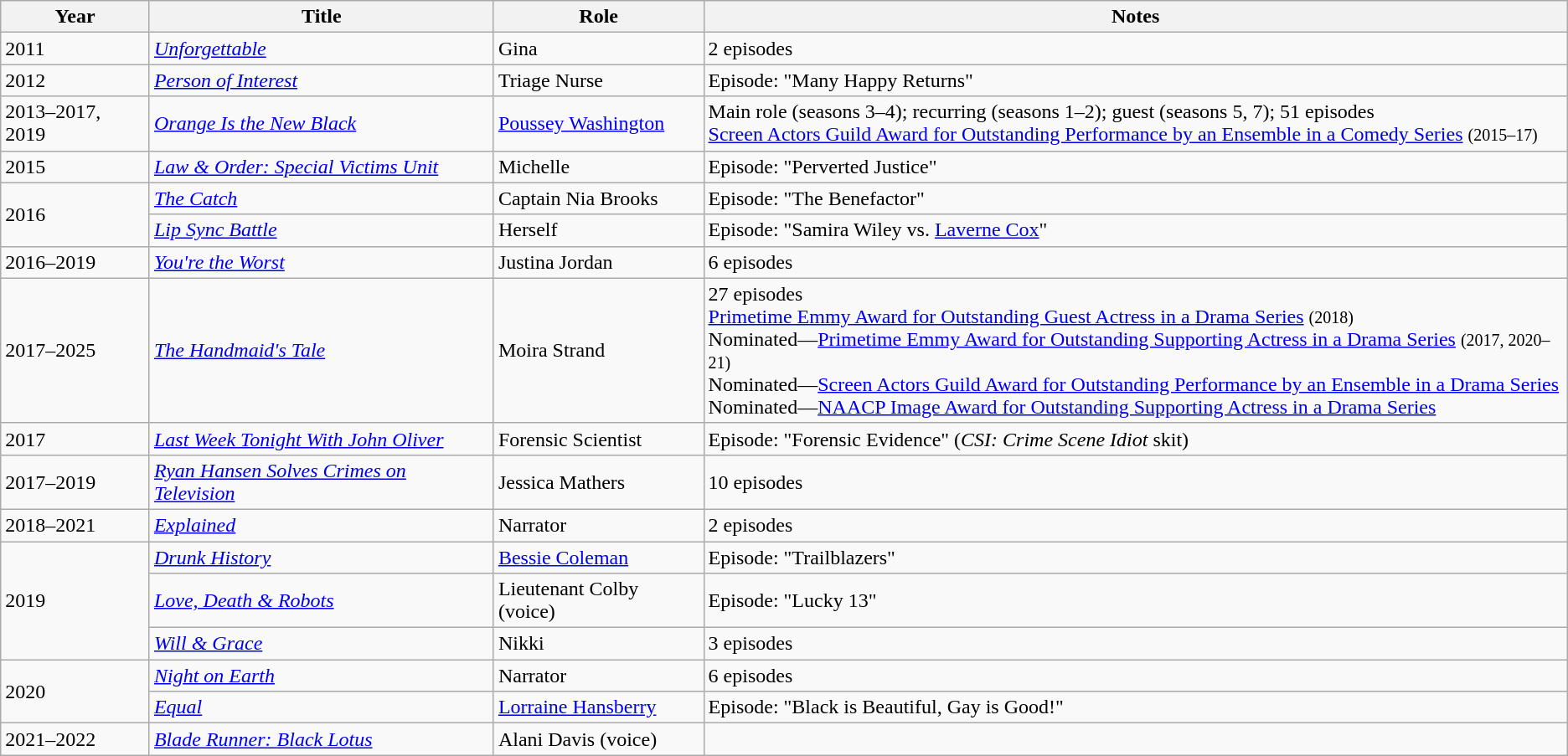<table class="wikitable sortable">
<tr>
<th>Year</th>
<th>Title</th>
<th>Role</th>
<th>Notes</th>
</tr>
<tr>
<td>2011</td>
<td><em><a href='#'>Unforgettable</a></em></td>
<td>Gina</td>
<td>2 episodes</td>
</tr>
<tr>
<td>2012</td>
<td><em><a href='#'>Person of Interest</a></em></td>
<td>Triage Nurse</td>
<td>Episode: "Many Happy Returns"</td>
</tr>
<tr>
<td>2013–2017, 2019</td>
<td><em><a href='#'>Orange Is the New Black</a></em></td>
<td><a href='#'>Poussey Washington</a></td>
<td>Main role (seasons 3–4); recurring (seasons 1–2); guest (seasons 5, 7);  51 episodes<br><a href='#'>Screen Actors Guild Award for Outstanding Performance by an Ensemble in a Comedy Series</a> <small>(2015–17)</small></td>
</tr>
<tr>
<td>2015</td>
<td><em><a href='#'>Law & Order: Special Victims Unit</a></em></td>
<td>Michelle</td>
<td>Episode: "Perverted Justice"</td>
</tr>
<tr>
<td rowspan="2">2016</td>
<td><em><a href='#'>The Catch</a></em></td>
<td>Captain Nia Brooks</td>
<td>Episode: "The Benefactor"</td>
</tr>
<tr>
<td><em><a href='#'>Lip Sync Battle</a></em></td>
<td>Herself</td>
<td>Episode: "Samira Wiley vs. <a href='#'>Laverne Cox</a>"</td>
</tr>
<tr>
<td>2016–2019</td>
<td><em><a href='#'>You're the Worst</a></em></td>
<td>Justina Jordan</td>
<td>6 episodes</td>
</tr>
<tr>
<td>2017–2025</td>
<td><em><a href='#'>The Handmaid's Tale</a></em></td>
<td>Moira Strand</td>
<td>27 episodes<br><a href='#'>Primetime Emmy Award for Outstanding Guest Actress in a Drama Series</a> <small>(2018)</small><br>Nominated—<a href='#'>Primetime Emmy Award for Outstanding Supporting Actress in a Drama Series</a> <small>(2017, 2020–21)</small><br>Nominated—<a href='#'>Screen Actors Guild Award for Outstanding Performance by an Ensemble in a Drama Series</a><br>Nominated—<a href='#'>NAACP Image Award for Outstanding Supporting Actress in a Drama Series</a></td>
</tr>
<tr>
<td>2017</td>
<td><em><a href='#'>Last Week Tonight With John Oliver</a></em></td>
<td>Forensic Scientist</td>
<td>Episode: "Forensic Evidence" (<em>CSI: Crime Scene Idiot</em> skit)</td>
</tr>
<tr>
<td>2017–2019</td>
<td><em><a href='#'>Ryan Hansen Solves Crimes on Television</a></em></td>
<td>Jessica Mathers</td>
<td>10 episodes</td>
</tr>
<tr>
<td>2018–2021</td>
<td><em><a href='#'>Explained</a></em></td>
<td>Narrator</td>
<td>2 episodes</td>
</tr>
<tr>
<td rowspan="3">2019</td>
<td><em><a href='#'>Drunk History</a></em></td>
<td><a href='#'>Bessie Coleman</a></td>
<td>Episode: "Trailblazers"</td>
</tr>
<tr>
<td><em><a href='#'>Love, Death & Robots</a></em></td>
<td>Lieutenant Colby (voice)</td>
<td>Episode: "Lucky 13"</td>
</tr>
<tr>
<td><em><a href='#'>Will & Grace</a></em></td>
<td>Nikki</td>
<td>3 episodes</td>
</tr>
<tr>
<td rowspan="2">2020</td>
<td><em><a href='#'>Night on Earth</a></em></td>
<td>Narrator</td>
<td>6 episodes</td>
</tr>
<tr>
<td><em><a href='#'>Equal</a></em></td>
<td><a href='#'>Lorraine Hansberry</a></td>
<td>Episode: "Black is Beautiful, Gay is Good!"</td>
</tr>
<tr>
<td>2021–2022</td>
<td><em><a href='#'>Blade Runner: Black Lotus</a></em></td>
<td>Alani Davis (voice)</td>
<td></td>
</tr>
</table>
